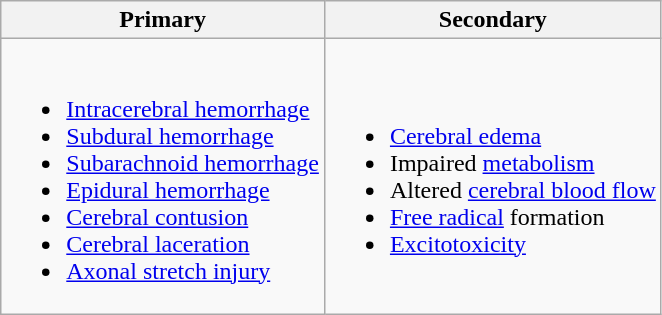<table class="wikitable">
<tr>
<th>Primary</th>
<th>Secondary</th>
</tr>
<tr>
<td><br><ul><li><a href='#'>Intracerebral hemorrhage</a></li><li><a href='#'>Subdural hemorrhage</a></li><li><a href='#'>Subarachnoid hemorrhage</a></li><li><a href='#'>Epidural hemorrhage</a></li><li><a href='#'>Cerebral contusion</a></li><li><a href='#'>Cerebral laceration</a></li><li><a href='#'>Axonal stretch injury</a></li></ul></td>
<td><br><ul><li><a href='#'>Cerebral edema</a></li><li>Impaired <a href='#'>metabolism</a></li><li>Altered <a href='#'>cerebral blood flow</a></li><li><a href='#'>Free radical</a> formation</li><li><a href='#'>Excitotoxicity</a></li></ul></td>
</tr>
</table>
